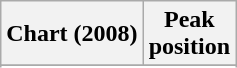<table class="wikitable plainrowheaders">
<tr>
<th>Chart (2008)</th>
<th>Peak<br>position</th>
</tr>
<tr>
</tr>
<tr>
</tr>
</table>
